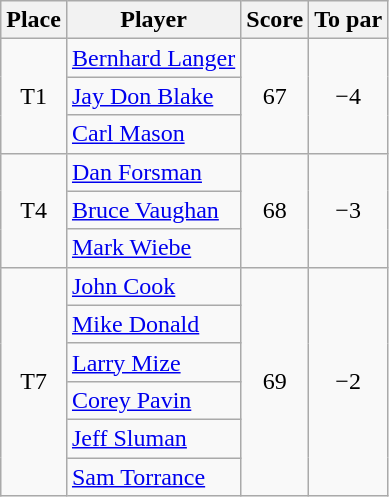<table class="wikitable">
<tr>
<th>Place</th>
<th>Player</th>
<th>Score</th>
<th>To par</th>
</tr>
<tr>
<td rowspan=3 align=center>T1</td>
<td> <a href='#'>Bernhard Langer</a></td>
<td rowspan=3 align=center>67</td>
<td rowspan=3 align=center>−4</td>
</tr>
<tr>
<td> <a href='#'>Jay Don Blake</a></td>
</tr>
<tr>
<td> <a href='#'>Carl Mason</a></td>
</tr>
<tr>
<td rowspan=3 align=center>T4</td>
<td> <a href='#'>Dan Forsman</a></td>
<td rowspan=3 align=center>68</td>
<td rowspan=3 align=center>−3</td>
</tr>
<tr>
<td> <a href='#'>Bruce Vaughan</a></td>
</tr>
<tr>
<td> <a href='#'>Mark Wiebe</a></td>
</tr>
<tr>
<td rowspan=6 align=center>T7</td>
<td> <a href='#'>John Cook</a></td>
<td rowspan=6 align=center>69</td>
<td rowspan=6 align=center>−2</td>
</tr>
<tr>
<td> <a href='#'>Mike Donald</a></td>
</tr>
<tr>
<td> <a href='#'>Larry Mize</a></td>
</tr>
<tr>
<td> <a href='#'>Corey Pavin</a></td>
</tr>
<tr>
<td> <a href='#'>Jeff Sluman</a></td>
</tr>
<tr>
<td> <a href='#'>Sam Torrance</a></td>
</tr>
</table>
